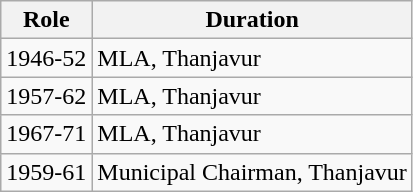<table class="wikitable" border="1">
<tr>
<th>Role</th>
<th>Duration</th>
</tr>
<tr>
<td>1946-52</td>
<td>MLA, Thanjavur</td>
</tr>
<tr>
<td>1957-62</td>
<td>MLA, Thanjavur</td>
</tr>
<tr>
<td>1967-71</td>
<td>MLA, Thanjavur</td>
</tr>
<tr>
<td>1959-61</td>
<td>Municipal Chairman, Thanjavur</td>
</tr>
</table>
